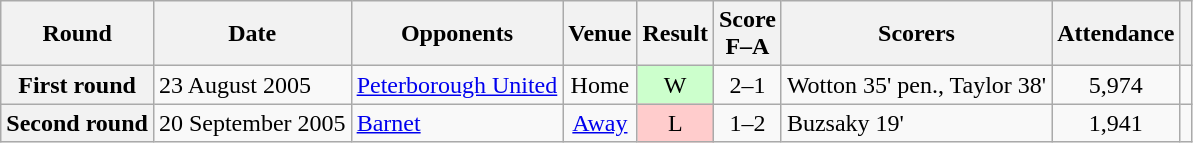<table class="wikitable plainrowheaders sortable" style="text-align:center">
<tr>
<th scope="col">Round</th>
<th scope="col">Date</th>
<th scope="col">Opponents</th>
<th scope="col">Venue</th>
<th scope="col">Result</th>
<th scope="col">Score<br>F–A</th>
<th scope="col" class="unsortable">Scorers</th>
<th scope="col">Attendance</th>
<th scope="col" class="unsortable"></th>
</tr>
<tr>
<th scope=row>First round</th>
<td align=left>23 August 2005</td>
<td align=left><a href='#'>Peterborough United</a></td>
<td>Home</td>
<td bgcolor="#ccffcc">W</td>
<td>2–1</td>
<td align=left>Wotton 35' pen., Taylor 38'</td>
<td>5,974</td>
<td></td>
</tr>
<tr>
<th scope=row>Second round</th>
<td align=left>20 September 2005</td>
<td align=left><a href='#'>Barnet</a></td>
<td><a href='#'>Away</a></td>
<td bgcolor="#ffcccc">L</td>
<td>1–2</td>
<td align=left>Buzsaky 19'</td>
<td>1,941</td>
<td></td>
</tr>
</table>
